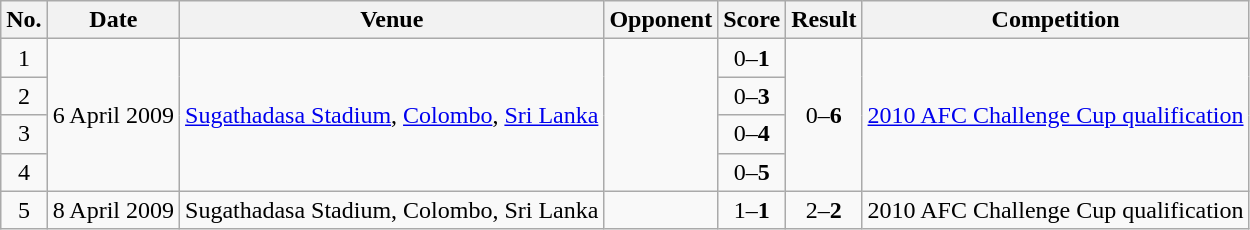<table class="wikitable plainrowheaders sortable">
<tr>
<th scope="col">No.</th>
<th scope="col">Date</th>
<th scope="col">Venue</th>
<th scope="col">Opponent</th>
<th scope="col">Score</th>
<th scope="col">Result</th>
<th scope="col">Competition</th>
</tr>
<tr>
<td align="center">1</td>
<td rowspan="4">6 April 2009</td>
<td rowspan="4"><a href='#'>Sugathadasa Stadium</a>, <a href='#'>Colombo</a>, <a href='#'>Sri Lanka</a></td>
<td rowspan="4"></td>
<td align="center">0–<strong>1</strong></td>
<td rowspan="4" align="center">0–<strong>6</strong></td>
<td rowspan="4"><a href='#'>2010 AFC Challenge Cup qualification</a></td>
</tr>
<tr>
<td align="center">2</td>
<td align="center">0–<strong>3</strong></td>
</tr>
<tr>
<td align="center">3</td>
<td align="center">0–<strong>4</strong></td>
</tr>
<tr>
<td align="center">4</td>
<td align="center">0–<strong>5</strong></td>
</tr>
<tr>
<td align="center">5</td>
<td>8 April 2009</td>
<td>Sugathadasa Stadium, Colombo, Sri Lanka</td>
<td></td>
<td align="center">1–<strong>1</strong></td>
<td align="center">2–<strong>2</strong></td>
<td>2010 AFC Challenge Cup qualification</td>
</tr>
</table>
